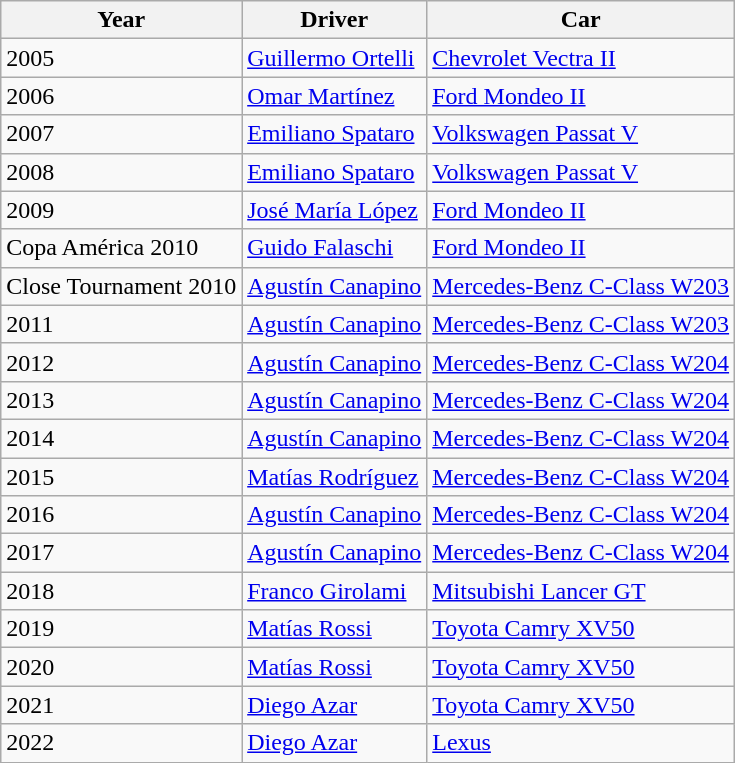<table class="wikitable">
<tr>
<th>Year</th>
<th>Driver</th>
<th>Car</th>
</tr>
<tr>
<td>2005</td>
<td> <a href='#'>Guillermo Ortelli</a></td>
<td><a href='#'>Chevrolet Vectra II</a></td>
</tr>
<tr>
<td>2006</td>
<td> <a href='#'>Omar Martínez</a></td>
<td><a href='#'>Ford Mondeo II</a></td>
</tr>
<tr>
<td>2007</td>
<td> <a href='#'>Emiliano Spataro</a></td>
<td><a href='#'>Volkswagen Passat V</a></td>
</tr>
<tr>
<td>2008</td>
<td> <a href='#'>Emiliano Spataro</a></td>
<td><a href='#'>Volkswagen Passat V</a></td>
</tr>
<tr>
<td>2009</td>
<td> <a href='#'>José María López</a></td>
<td><a href='#'>Ford Mondeo II</a></td>
</tr>
<tr>
<td>Copa América 2010</td>
<td> <a href='#'>Guido Falaschi</a></td>
<td><a href='#'>Ford Mondeo II</a></td>
</tr>
<tr>
<td>Close Tournament 2010</td>
<td> <a href='#'>Agustín Canapino</a></td>
<td><a href='#'>Mercedes-Benz C-Class W203</a></td>
</tr>
<tr>
<td>2011</td>
<td> <a href='#'>Agustín Canapino</a></td>
<td><a href='#'>Mercedes-Benz C-Class W203</a></td>
</tr>
<tr>
<td>2012</td>
<td> <a href='#'>Agustín Canapino</a></td>
<td><a href='#'>Mercedes-Benz C-Class W204</a></td>
</tr>
<tr>
<td>2013</td>
<td> <a href='#'>Agustín Canapino</a></td>
<td><a href='#'>Mercedes-Benz C-Class W204</a></td>
</tr>
<tr>
<td>2014</td>
<td> <a href='#'>Agustín Canapino</a></td>
<td><a href='#'>Mercedes-Benz C-Class W204</a></td>
</tr>
<tr>
<td>2015</td>
<td> <a href='#'>Matías Rodríguez</a></td>
<td><a href='#'>Mercedes-Benz C-Class W204</a></td>
</tr>
<tr>
<td>2016</td>
<td> <a href='#'>Agustín Canapino</a></td>
<td><a href='#'>Mercedes-Benz C-Class W204</a></td>
</tr>
<tr>
<td>2017</td>
<td> <a href='#'>Agustín Canapino</a></td>
<td><a href='#'>Mercedes-Benz C-Class W204</a></td>
</tr>
<tr>
<td>2018</td>
<td> <a href='#'>Franco Girolami</a></td>
<td><a href='#'>Mitsubishi Lancer GT</a></td>
</tr>
<tr>
<td>2019</td>
<td> <a href='#'>Matías Rossi</a></td>
<td><a href='#'>Toyota Camry XV50</a></td>
</tr>
<tr>
<td>2020</td>
<td> <a href='#'>Matías Rossi</a></td>
<td><a href='#'>Toyota Camry XV50</a></td>
</tr>
<tr>
<td>2021</td>
<td> <a href='#'>Diego Azar</a></td>
<td><a href='#'>Toyota Camry XV50</a></td>
</tr>
<tr>
<td>2022</td>
<td> <a href='#'>Diego Azar</a></td>
<td><a href='#'>Lexus</a></td>
</tr>
</table>
